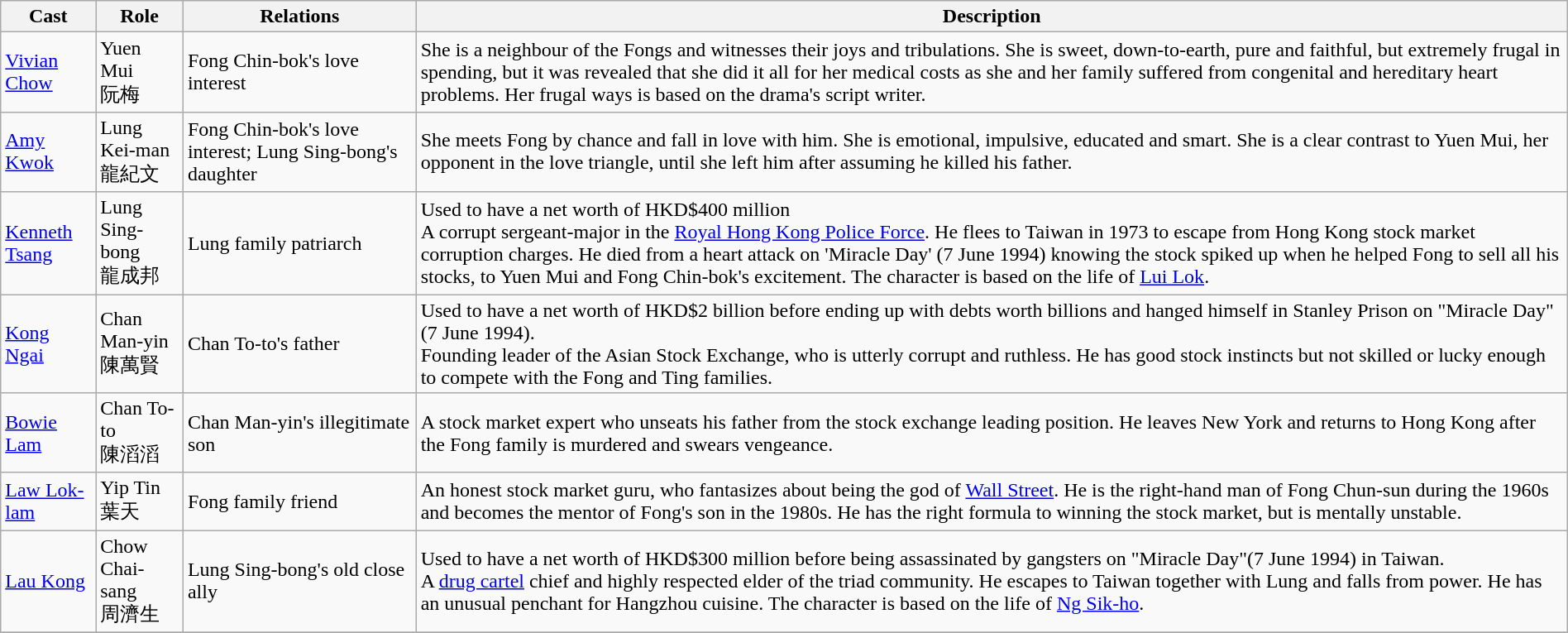<table class="wikitable" width="100%">
<tr>
<th>Cast</th>
<th>Role</th>
<th>Relations</th>
<th>Description</th>
</tr>
<tr>
<td><a href='#'>Vivian Chow</a></td>
<td>Yuen Mui<br>阮梅</td>
<td>Fong Chin-bok's love interest</td>
<td>She is a neighbour of the Fongs and witnesses their joys and tribulations. She is sweet, down-to-earth, pure and faithful, but extremely frugal in spending, but it was revealed that she did it all for her medical costs as she and her family suffered from congenital and hereditary heart problems. Her frugal ways is based on the drama's script writer.</td>
</tr>
<tr>
<td><a href='#'>Amy Kwok</a></td>
<td>Lung Kei-man<br>龍紀文</td>
<td>Fong Chin-bok's love interest; Lung Sing-bong's daughter</td>
<td>She meets Fong by chance and fall in love with him. She is emotional, impulsive, educated and smart. She is a clear contrast to Yuen Mui, her opponent in the love triangle, until she left him after assuming he killed his father.</td>
</tr>
<tr>
<td><a href='#'>Kenneth Tsang</a></td>
<td>Lung Sing-bong<br>龍成邦</td>
<td>Lung family patriarch</td>
<td>Used to have a net worth of HKD$400 million<br>A corrupt sergeant-major in the <a href='#'>Royal Hong Kong Police Force</a>. He flees to Taiwan in 1973 to escape from Hong Kong stock market corruption charges. He died from a heart attack on 'Miracle Day' (7 June 1994) knowing the stock spiked up when he helped Fong to sell all his stocks, to Yuen Mui and Fong Chin-bok's excitement. The character is based on the life of <a href='#'>Lui Lok</a>.</td>
</tr>
<tr>
<td><a href='#'>Kong Ngai</a></td>
<td>Chan Man-yin<br>陳萬賢</td>
<td>Chan To-to's father</td>
<td>Used to have a net worth of HKD$2 billion before ending up with debts worth billions and hanged himself in Stanley Prison on "Miracle Day" (7 June 1994).<br>Founding leader of the Asian Stock Exchange, who is utterly corrupt and ruthless. He has good stock instincts but not skilled or lucky enough to compete with the Fong and Ting families.</td>
</tr>
<tr>
<td><a href='#'>Bowie Lam</a></td>
<td>Chan To-to<br>陳滔滔</td>
<td>Chan Man-yin's illegitimate son</td>
<td>A stock market expert who unseats his father from the stock exchange leading position. He leaves New York and returns to Hong Kong after the Fong family is murdered and swears vengeance.</td>
</tr>
<tr>
<td><a href='#'>Law Lok-lam</a></td>
<td>Yip Tin<br>葉天</td>
<td>Fong family friend</td>
<td>An honest stock market guru, who fantasizes about being the god of <a href='#'>Wall Street</a>. He is the right-hand man of Fong Chun-sun during the 1960s and becomes the mentor of Fong's son in the 1980s. He has the right formula to winning the stock market, but is mentally unstable.</td>
</tr>
<tr>
<td><a href='#'>Lau Kong</a></td>
<td>Chow Chai-sang<br>周濟生</td>
<td>Lung Sing-bong's old close ally</td>
<td>Used to have a net worth of HKD$300 million before being assassinated by gangsters on "Miracle Day"(7 June 1994) in Taiwan.<br>A <a href='#'>drug cartel</a> chief and highly respected elder of the triad community. He escapes to Taiwan together with Lung and falls from power. He has an unusual penchant for Hangzhou cuisine. The character is based on the life of <a href='#'>Ng Sik-ho</a>.</td>
</tr>
<tr>
</tr>
</table>
